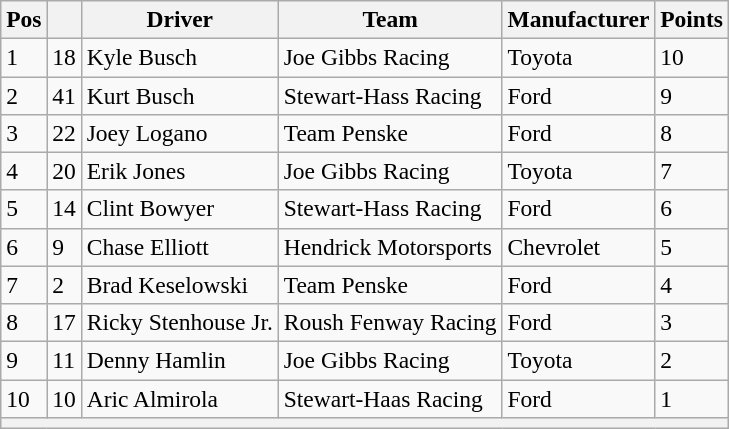<table class="wikitable" style="font-size:98%">
<tr>
<th>Pos</th>
<th></th>
<th>Driver</th>
<th>Team</th>
<th>Manufacturer</th>
<th>Points</th>
</tr>
<tr>
<td>1</td>
<td>18</td>
<td>Kyle Busch</td>
<td>Joe Gibbs Racing</td>
<td>Toyota</td>
<td>10</td>
</tr>
<tr>
<td>2</td>
<td>41</td>
<td>Kurt Busch</td>
<td>Stewart-Hass Racing</td>
<td>Ford</td>
<td>9</td>
</tr>
<tr>
<td>3</td>
<td>22</td>
<td>Joey Logano</td>
<td>Team Penske</td>
<td>Ford</td>
<td>8</td>
</tr>
<tr>
<td>4</td>
<td>20</td>
<td>Erik Jones</td>
<td>Joe Gibbs Racing</td>
<td>Toyota</td>
<td>7</td>
</tr>
<tr>
<td>5</td>
<td>14</td>
<td>Clint Bowyer</td>
<td>Stewart-Hass Racing</td>
<td>Ford</td>
<td>6</td>
</tr>
<tr>
<td>6</td>
<td>9</td>
<td>Chase Elliott</td>
<td>Hendrick Motorsports</td>
<td>Chevrolet</td>
<td>5</td>
</tr>
<tr>
<td>7</td>
<td>2</td>
<td>Brad Keselowski</td>
<td>Team Penske</td>
<td>Ford</td>
<td>4</td>
</tr>
<tr>
<td>8</td>
<td>17</td>
<td>Ricky Stenhouse Jr.</td>
<td>Roush Fenway Racing</td>
<td>Ford</td>
<td>3</td>
</tr>
<tr>
<td>9</td>
<td>11</td>
<td>Denny Hamlin</td>
<td>Joe Gibbs Racing</td>
<td>Toyota</td>
<td>2</td>
</tr>
<tr>
<td>10</td>
<td>10</td>
<td>Aric Almirola</td>
<td>Stewart-Haas Racing</td>
<td>Ford</td>
<td>1</td>
</tr>
<tr>
<th colspan="6"></th>
</tr>
</table>
